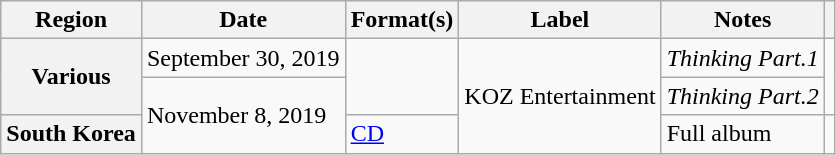<table class="wikitable plainrowheaders">
<tr>
<th scope="col">Region</th>
<th scope="col">Date</th>
<th scope="col">Format(s)</th>
<th scope="col">Label</th>
<th scope="col">Notes</th>
<th scope="col"></th>
</tr>
<tr>
<th scope="row" rowspan="2">Various</th>
<td rowspan="1">September 30, 2019</td>
<td rowspan="2"></td>
<td rowspan="3">KOZ Entertainment</td>
<td><em>Thinking Part.1</em></td>
<td rowspan="2" style="text-align:center;"></td>
</tr>
<tr>
<td rowspan="2">November 8, 2019</td>
<td><em>Thinking Part.2</em></td>
</tr>
<tr>
<th scope="row">South Korea</th>
<td><a href='#'>CD</a></td>
<td>Full album</td>
<td style="text-align:center;"></td>
</tr>
</table>
